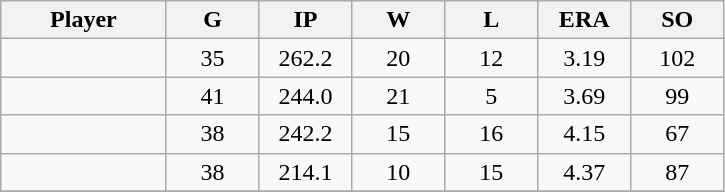<table class="wikitable sortable">
<tr>
<th bgcolor="#DDDDFF" width="16%">Player</th>
<th bgcolor="#DDDDFF" width="9%">G</th>
<th bgcolor="#DDDDFF" width="9%">IP</th>
<th bgcolor="#DDDDFF" width="9%">W</th>
<th bgcolor="#DDDDFF" width="9%">L</th>
<th bgcolor="#DDDDFF" width="9%">ERA</th>
<th bgcolor="#DDDDFF" width="9%">SO</th>
</tr>
<tr align="center">
<td></td>
<td>35</td>
<td>262.2</td>
<td>20</td>
<td>12</td>
<td>3.19</td>
<td>102</td>
</tr>
<tr align="center">
<td></td>
<td>41</td>
<td>244.0</td>
<td>21</td>
<td>5</td>
<td>3.69</td>
<td>99</td>
</tr>
<tr align="center">
<td></td>
<td>38</td>
<td>242.2</td>
<td>15</td>
<td>16</td>
<td>4.15</td>
<td>67</td>
</tr>
<tr align="center">
<td></td>
<td>38</td>
<td>214.1</td>
<td>10</td>
<td>15</td>
<td>4.37</td>
<td>87</td>
</tr>
<tr align="center">
</tr>
</table>
